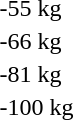<table>
<tr>
<td rowspan=2>-55 kg<br></td>
<td rowspan=2></td>
<td rowspan=2></td>
<td></td>
</tr>
<tr>
<td></td>
</tr>
<tr>
<td rowspan=2>-66 kg<br></td>
<td rowspan=2></td>
<td rowspan=2></td>
<td></td>
</tr>
<tr>
<td></td>
</tr>
<tr>
<td rowspan=2>-81 kg<br></td>
<td rowspan=2></td>
<td rowspan=2></td>
<td></td>
</tr>
<tr>
<td></td>
</tr>
<tr>
<td rowspan=2>-100 kg<br></td>
<td rowspan=2></td>
<td rowspan=2></td>
<td></td>
</tr>
<tr>
<td></td>
</tr>
</table>
